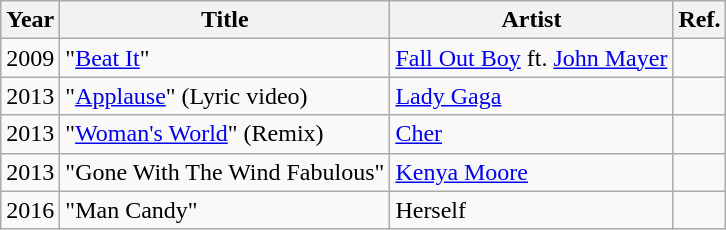<table class="wikitable sortable">
<tr>
<th>Year</th>
<th>Title</th>
<th>Artist</th>
<th class="unsortable">Ref.</th>
</tr>
<tr>
<td>2009</td>
<td>"<a href='#'>Beat It</a>"</td>
<td><a href='#'>Fall Out Boy</a> ft. <a href='#'>John Mayer</a></td>
<td style="text-align: center;"></td>
</tr>
<tr>
<td>2013</td>
<td>"<a href='#'>Applause</a>" (Lyric video)</td>
<td><a href='#'>Lady Gaga</a></td>
<td style="text-align: center;"></td>
</tr>
<tr>
<td>2013</td>
<td>"<a href='#'>Woman's World</a>" (Remix)</td>
<td><a href='#'>Cher</a></td>
<td style="text-align: center;"></td>
</tr>
<tr>
<td>2013</td>
<td>"Gone With The Wind Fabulous"</td>
<td><a href='#'>Kenya Moore</a></td>
<td style="text-align: center;"></td>
</tr>
<tr>
<td>2016</td>
<td>"Man Candy"</td>
<td>Herself</td>
<td style="text-align: center;"></td>
</tr>
</table>
